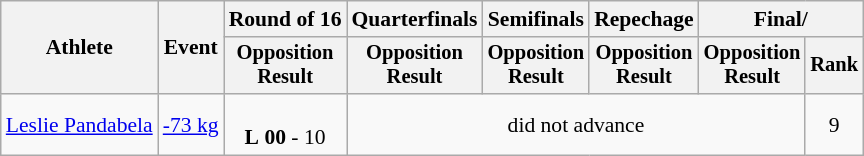<table class="wikitable" style="font-size:90%;">
<tr>
<th rowspan=2>Athlete</th>
<th rowspan=2>Event</th>
<th>Round of 16</th>
<th>Quarterfinals</th>
<th>Semifinals</th>
<th>Repechage</th>
<th colspan=2>Final/</th>
</tr>
<tr style="font-size:95%">
<th>Opposition<br>Result</th>
<th>Opposition<br>Result</th>
<th>Opposition<br>Result</th>
<th>Opposition<br>Result</th>
<th>Opposition<br>Result</th>
<th>Rank</th>
</tr>
<tr align=center>
<td align=left><a href='#'>Leslie Pandabela</a></td>
<td align=left><a href='#'>-73 kg</a></td>
<td><br><strong>L</strong> <strong>00</strong> - 10</td>
<td colspan=4>did not advance</td>
<td>9</td>
</tr>
</table>
